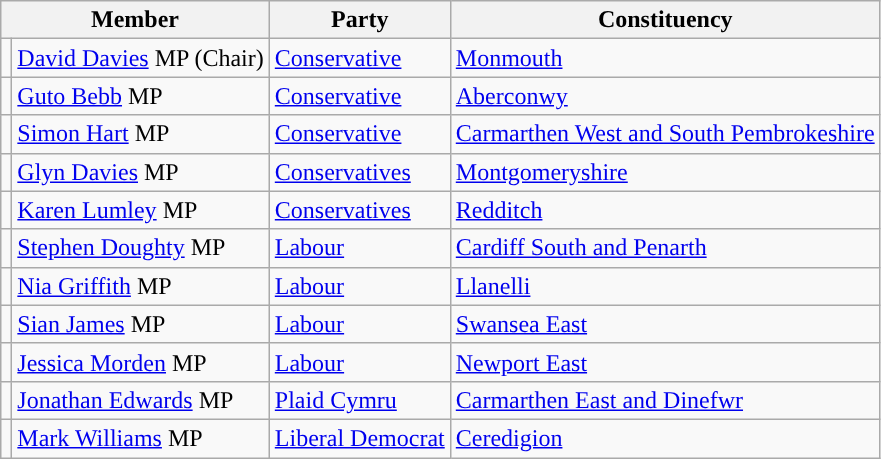<table class="wikitable">
<tr>
<th colspan="2" valign="top">Member</th>
<th valign="top">Party</th>
<th valign="top">Constituency</th>
</tr>
<tr>
<td style="color:inherit;background:"></td>
<td><a href='#'>David Davies</a> MP (Chair)</td>
<td><a href='#'>Conservative</a></td>
<td><a href='#'>Monmouth</a></td>
</tr>
<tr>
<td style="color:inherit;background:"></td>
<td><a href='#'>Guto Bebb</a> MP</td>
<td><a href='#'>Conservative</a></td>
<td><a href='#'>Aberconwy</a></td>
</tr>
<tr>
<td style="color:inherit;background:"></td>
<td><a href='#'>Simon Hart</a> MP</td>
<td><a href='#'>Conservative</a></td>
<td><a href='#'>Carmarthen West and South Pembrokeshire</a></td>
</tr>
<tr>
<td style="color:inherit;background:"></td>
<td><a href='#'>Glyn Davies</a> MP</td>
<td><a href='#'>Conservatives</a></td>
<td><a href='#'>Montgomeryshire</a></td>
</tr>
<tr>
<td style="color:inherit;background:"></td>
<td><a href='#'>Karen Lumley</a> MP</td>
<td><a href='#'>Conservatives</a></td>
<td><a href='#'>Redditch</a></td>
</tr>
<tr>
<td style="color:inherit;background:"></td>
<td><a href='#'>Stephen Doughty</a> MP</td>
<td><a href='#'>Labour</a></td>
<td><a href='#'>Cardiff South and Penarth</a></td>
</tr>
<tr>
<td style="color:inherit;background:"></td>
<td><a href='#'>Nia Griffith</a> MP</td>
<td><a href='#'>Labour</a></td>
<td><a href='#'>Llanelli</a></td>
</tr>
<tr>
<td style="color:inherit;background:"></td>
<td><a href='#'>Sian James</a> MP</td>
<td><a href='#'>Labour</a></td>
<td><a href='#'>Swansea East</a></td>
</tr>
<tr>
<td style="color:inherit;background:"></td>
<td><a href='#'>Jessica Morden</a> MP</td>
<td><a href='#'>Labour</a></td>
<td><a href='#'>Newport East</a></td>
</tr>
<tr>
<td style="color:inherit;background:"></td>
<td><a href='#'>Jonathan Edwards</a> MP</td>
<td><a href='#'>Plaid Cymru</a></td>
<td><a href='#'>Carmarthen East and Dinefwr</a></td>
</tr>
<tr>
<td style="color:inherit;background:"></td>
<td><a href='#'>Mark Williams</a> MP</td>
<td><a href='#'>Liberal Democrat</a></td>
<td><a href='#'>Ceredigion</a></td>
</tr>
</table>
